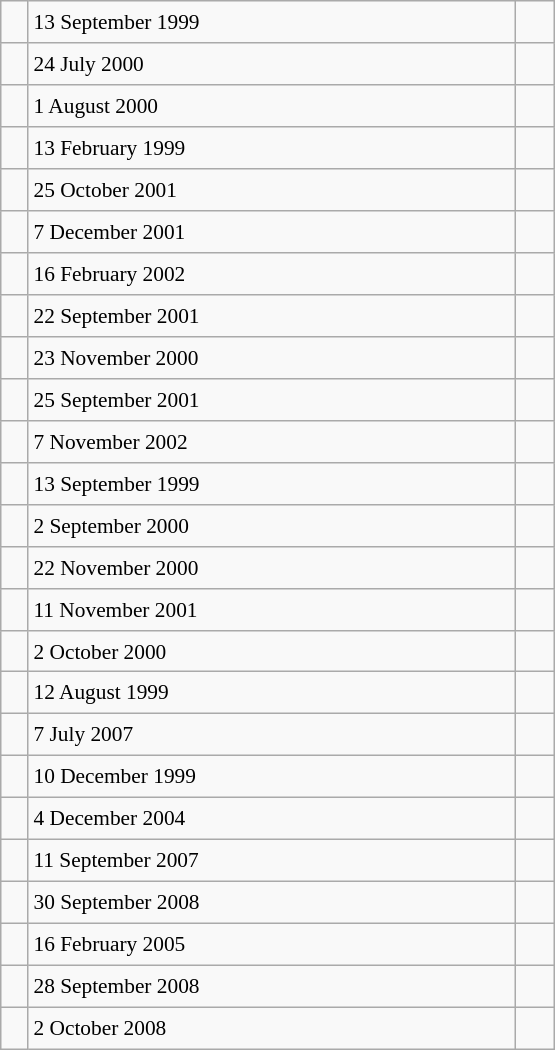<table class="wikitable" style="font-size: 89%; float: left; width: 26em; margin-right: 1em; height: 700px">
<tr>
<td></td>
<td>13 September 1999</td>
<td> </td>
</tr>
<tr>
<td></td>
<td>24 July 2000</td>
<td></td>
</tr>
<tr>
<td></td>
<td>1 August 2000</td>
<td></td>
</tr>
<tr>
<td></td>
<td>13 February 1999</td>
<td> </td>
</tr>
<tr>
<td></td>
<td>25 October 2001</td>
<td></td>
</tr>
<tr>
<td></td>
<td>7 December 2001</td>
<td></td>
</tr>
<tr>
<td></td>
<td>16 February 2002</td>
<td></td>
</tr>
<tr>
<td></td>
<td>22 September 2001</td>
<td></td>
</tr>
<tr>
<td></td>
<td>23 November 2000</td>
<td></td>
</tr>
<tr>
<td></td>
<td>25 September 2001</td>
<td></td>
</tr>
<tr>
<td></td>
<td>7 November 2002</td>
<td></td>
</tr>
<tr>
<td></td>
<td>13 September 1999</td>
<td> </td>
</tr>
<tr>
<td></td>
<td>2 September 2000</td>
<td></td>
</tr>
<tr>
<td></td>
<td>22 November 2000</td>
<td></td>
</tr>
<tr>
<td></td>
<td>11 November 2001</td>
<td></td>
</tr>
<tr>
<td></td>
<td>2 October 2000</td>
<td></td>
</tr>
<tr>
<td></td>
<td>12 August 1999</td>
<td></td>
</tr>
<tr>
<td></td>
<td>7 July 2007</td>
<td></td>
</tr>
<tr>
<td></td>
<td>10 December 1999</td>
<td> </td>
</tr>
<tr>
<td></td>
<td>4 December 2004</td>
<td></td>
</tr>
<tr>
<td></td>
<td>11 September 2007</td>
<td></td>
</tr>
<tr>
<td></td>
<td>30 September 2008</td>
<td></td>
</tr>
<tr>
<td></td>
<td>16 February 2005</td>
<td></td>
</tr>
<tr>
<td></td>
<td>28 September 2008</td>
<td></td>
</tr>
<tr>
<td></td>
<td>2 October 2008</td>
<td></td>
</tr>
</table>
